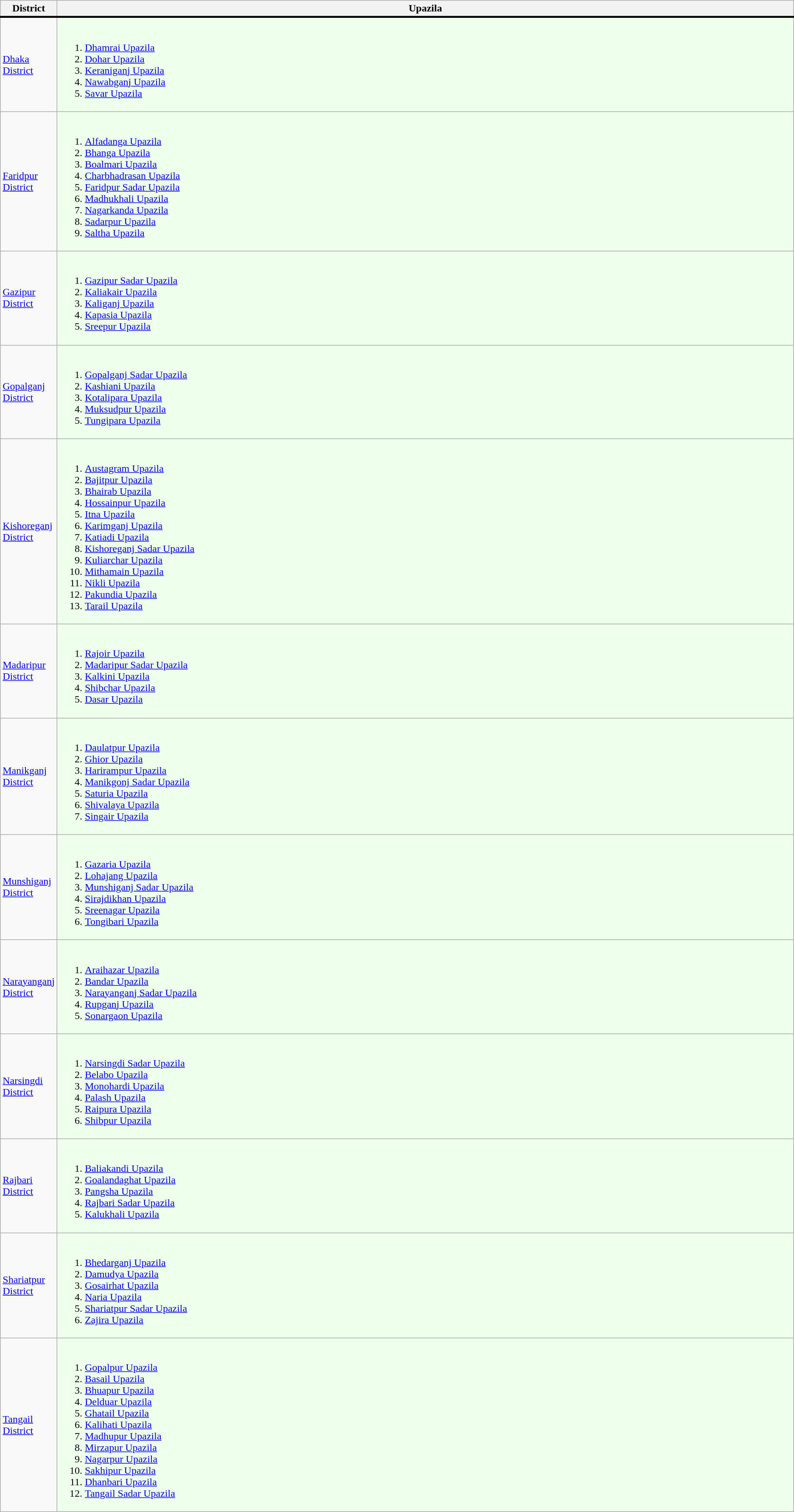<table class="wikitable">
<tr>
<th>District</th>
<th colspan="7" width="100%">Upazila</th>
</tr>
<tr style="border-top: 3px solid black">
<td rowspan="1"><a href='#'>Dhaka District</a></td>
<td colspan="2" style="background: #eeffeb"><br><ol><li><a href='#'>Dhamrai Upazila</a></li><li><a href='#'>Dohar Upazila</a></li><li><a href='#'>Keraniganj Upazila</a></li><li><a href='#'>Nawabganj Upazila</a></li><li><a href='#'>Savar Upazila</a></li></ol></td>
</tr>
<tr>
<td rowspan="1"><a href='#'>Faridpur District</a></td>
<td colspan="2" style="background: #eeffeb"><br><ol><li><a href='#'>Alfadanga Upazila</a></li><li><a href='#'>Bhanga Upazila</a></li><li><a href='#'>Boalmari Upazila</a></li><li><a href='#'>Charbhadrasan Upazila</a></li><li><a href='#'>Faridpur Sadar Upazila</a></li><li><a href='#'>Madhukhali Upazila</a></li><li><a href='#'>Nagarkanda Upazila</a></li><li><a href='#'>Sadarpur Upazila</a></li><li><a href='#'>Saltha Upazila</a></li></ol></td>
</tr>
<tr>
<td rowspan="1"><a href='#'>Gazipur District</a></td>
<td colspan="2" style="background: #eeffeb"><br><ol><li><a href='#'>Gazipur Sadar Upazila</a></li><li><a href='#'>Kaliakair Upazila</a></li><li><a href='#'>Kaliganj Upazila</a></li><li><a href='#'>Kapasia Upazila</a></li><li><a href='#'>Sreepur Upazila</a></li></ol></td>
</tr>
<tr>
<td rowspan="1"><a href='#'>Gopalganj District</a></td>
<td colspan="2" style="background: #eeffeb"><br><ol><li><a href='#'>Gopalganj Sadar Upazila</a></li><li><a href='#'>Kashiani Upazila</a></li><li><a href='#'>Kotalipara Upazila</a></li><li><a href='#'>Muksudpur Upazila</a></li><li><a href='#'>Tungipara Upazila</a></li></ol></td>
</tr>
<tr>
<td rowspan="1"><a href='#'>Kishoreganj District</a></td>
<td colspan="2" style="background: #eeffeb"><br><ol><li><a href='#'>Austagram Upazila</a></li><li><a href='#'>Bajitpur Upazila</a></li><li><a href='#'>Bhairab Upazila</a></li><li><a href='#'>Hossainpur Upazila</a></li><li><a href='#'>Itna Upazila</a></li><li><a href='#'>Karimganj Upazila</a></li><li><a href='#'>Katiadi Upazila</a></li><li><a href='#'>Kishoreganj Sadar Upazila</a></li><li><a href='#'>Kuliarchar Upazila</a></li><li><a href='#'>Mithamain Upazila</a></li><li><a href='#'>Nikli Upazila</a></li><li><a href='#'>Pakundia Upazila</a></li><li><a href='#'>Tarail Upazila</a></li></ol></td>
</tr>
<tr>
<td rowspan="1"><a href='#'>Madaripur District</a></td>
<td colspan="2" style="background: #eeffeb"><br><ol><li><a href='#'>Rajoir Upazila</a></li><li><a href='#'>Madaripur Sadar Upazila</a></li><li><a href='#'>Kalkini Upazila</a></li><li><a href='#'>Shibchar Upazila</a></li><li><a href='#'>Dasar Upazila</a></li></ol></td>
</tr>
<tr>
<td rowspan="1"><a href='#'>Manikganj District</a></td>
<td colspan="2" style="background: #eeffeb"><br><ol><li><a href='#'>Daulatpur Upazila</a></li><li><a href='#'>Ghior Upazila</a></li><li><a href='#'>Harirampur Upazila</a></li><li><a href='#'>Manikgonj Sadar Upazila</a></li><li><a href='#'>Saturia Upazila</a></li><li><a href='#'>Shivalaya Upazila</a></li><li><a href='#'>Singair Upazila</a></li></ol></td>
</tr>
<tr>
<td rowspan="1"><a href='#'>Munshiganj District</a></td>
<td colspan="2" style="background: #eeffeb"><br><ol><li><a href='#'>Gazaria Upazila</a></li><li><a href='#'>Lohajang Upazila</a></li><li><a href='#'>Munshiganj Sadar Upazila</a></li><li><a href='#'>Sirajdikhan Upazila</a></li><li><a href='#'>Sreenagar Upazila</a></li><li><a href='#'>Tongibari Upazila</a></li></ol></td>
</tr>
<tr>
<td rowspan="1"><a href='#'>Narayanganj District</a></td>
<td colspan="2" style="background: #eeffeb"><br><ol><li><a href='#'>Araihazar Upazila</a></li><li><a href='#'>Bandar Upazila</a></li><li><a href='#'>Narayanganj Sadar Upazila</a></li><li><a href='#'>Rupganj Upazila</a></li><li><a href='#'>Sonargaon Upazila</a></li></ol></td>
</tr>
<tr>
<td rowspan="1"><a href='#'>Narsingdi District</a></td>
<td colspan="2" style="background: #eeffeb"><br><ol><li><a href='#'>Narsingdi Sadar Upazila</a></li><li><a href='#'>Belabo Upazila</a></li><li><a href='#'>Monohardi Upazila</a></li><li><a href='#'>Palash Upazila</a></li><li><a href='#'>Raipura Upazila</a></li><li><a href='#'>Shibpur Upazila</a></li></ol></td>
</tr>
<tr>
<td rowspan="1"><a href='#'>Rajbari District</a></td>
<td colspan="2" style="background: #eeffeb"><br><ol><li><a href='#'>Baliakandi Upazila</a></li><li><a href='#'>Goalandaghat Upazila</a></li><li><a href='#'>Pangsha Upazila</a></li><li><a href='#'>Rajbari Sadar Upazila</a></li><li><a href='#'>Kalukhali Upazila</a></li></ol></td>
</tr>
<tr>
<td rowspan="1"><a href='#'>Shariatpur District</a></td>
<td colspan="2" style="background: #eeffeb"><br><ol><li><a href='#'>Bhedarganj Upazila</a></li><li><a href='#'>Damudya Upazila</a></li><li><a href='#'>Gosairhat Upazila</a></li><li><a href='#'>Naria Upazila</a></li><li><a href='#'>Shariatpur Sadar Upazila</a></li><li><a href='#'>Zajira Upazila</a></li></ol></td>
</tr>
<tr>
<td rowspan="1"><a href='#'>Tangail District</a></td>
<td colspan="2" style="background: #eeffeb"><br><ol><li><a href='#'>Gopalpur Upazila</a></li><li><a href='#'>Basail Upazila</a></li><li><a href='#'>Bhuapur Upazila</a></li><li><a href='#'>Delduar Upazila</a></li><li><a href='#'>Ghatail Upazila</a></li><li><a href='#'>Kalihati Upazila</a></li><li><a href='#'>Madhupur Upazila</a></li><li><a href='#'>Mirzapur Upazila</a></li><li><a href='#'>Nagarpur Upazila</a></li><li><a href='#'>Sakhipur Upazila</a></li><li><a href='#'>Dhanbari Upazila</a></li><li><a href='#'>Tangail Sadar Upazila</a></li></ol></td>
</tr>
</table>
